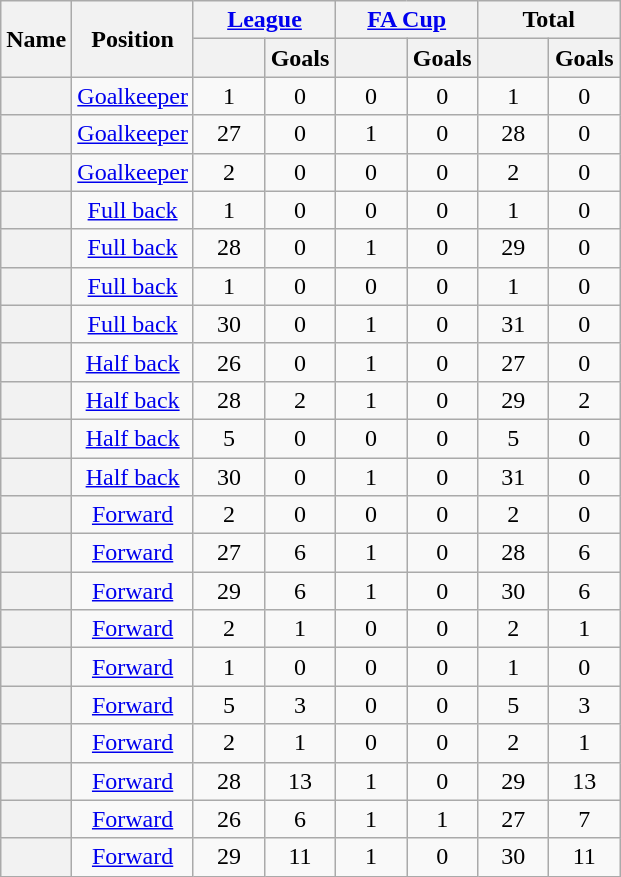<table class="wikitable sortable plainrowheaders" style=text-align:center>
<tr class="unsortable">
<th scope=col rowspan=2>Name</th>
<th scope=col rowspan=2>Position</th>
<th scope=col colspan=2><a href='#'>League</a></th>
<th scope=col colspan=2><a href='#'>FA Cup</a></th>
<th scope=col colspan=2>Total</th>
</tr>
<tr>
<th width=40 scope=col></th>
<th width=40 scope=col>Goals</th>
<th width=40 scope=col></th>
<th width=40 scope=col>Goals</th>
<th width=40 scope=col></th>
<th width=40 scope=col>Goals</th>
</tr>
<tr>
<th scope=row></th>
<td data-sort-value="1"><a href='#'>Goalkeeper</a></td>
<td>1</td>
<td>0</td>
<td>0</td>
<td>0</td>
<td>1</td>
<td>0</td>
</tr>
<tr>
<th scope=row></th>
<td data-sort-value="1"><a href='#'>Goalkeeper</a></td>
<td>27</td>
<td>0</td>
<td>1</td>
<td>0</td>
<td>28</td>
<td>0</td>
</tr>
<tr>
<th scope=row></th>
<td data-sort-value="1"><a href='#'>Goalkeeper</a></td>
<td>2</td>
<td>0</td>
<td>0</td>
<td>0</td>
<td>2</td>
<td>0</td>
</tr>
<tr>
<th scope=row></th>
<td data-sort-value="2"><a href='#'>Full back</a></td>
<td>1</td>
<td>0</td>
<td>0</td>
<td>0</td>
<td>1</td>
<td>0</td>
</tr>
<tr>
<th scope=row></th>
<td data-sort-value="2"><a href='#'>Full back</a></td>
<td>28</td>
<td>0</td>
<td>1</td>
<td>0</td>
<td>29</td>
<td>0</td>
</tr>
<tr>
<th scope=row></th>
<td data-sort-value="2"><a href='#'>Full back</a></td>
<td>1</td>
<td>0</td>
<td>0</td>
<td>0</td>
<td>1</td>
<td>0</td>
</tr>
<tr>
<th scope=row></th>
<td data-sort-value="2"><a href='#'>Full back</a></td>
<td>30</td>
<td>0</td>
<td>1</td>
<td>0</td>
<td>31</td>
<td>0</td>
</tr>
<tr>
<th scope=row></th>
<td data-sort-value="3"><a href='#'>Half back</a></td>
<td>26</td>
<td>0</td>
<td>1</td>
<td>0</td>
<td>27</td>
<td>0</td>
</tr>
<tr>
<th scope=row></th>
<td data-sort-value="3"><a href='#'>Half back</a></td>
<td>28</td>
<td>2</td>
<td>1</td>
<td>0</td>
<td>29</td>
<td>2</td>
</tr>
<tr>
<th scope=row></th>
<td data-sort-value="3"><a href='#'>Half back</a></td>
<td>5</td>
<td>0</td>
<td>0</td>
<td>0</td>
<td>5</td>
<td>0</td>
</tr>
<tr>
<th scope=row></th>
<td data-sort-value="3"><a href='#'>Half back</a></td>
<td>30</td>
<td>0</td>
<td>1</td>
<td>0</td>
<td>31</td>
<td>0</td>
</tr>
<tr>
<th scope=row></th>
<td data-sort-value="4"><a href='#'>Forward</a></td>
<td>2</td>
<td>0</td>
<td>0</td>
<td>0</td>
<td>2</td>
<td>0</td>
</tr>
<tr>
<th scope=row></th>
<td data-sort-value="4"><a href='#'>Forward</a></td>
<td>27</td>
<td>6</td>
<td>1</td>
<td>0</td>
<td>28</td>
<td>6</td>
</tr>
<tr>
<th scope=row></th>
<td data-sort-value="4"><a href='#'>Forward</a></td>
<td>29</td>
<td>6</td>
<td>1</td>
<td>0</td>
<td>30</td>
<td>6</td>
</tr>
<tr>
<th scope=row></th>
<td data-sort-value="4"><a href='#'>Forward</a></td>
<td>2</td>
<td>1</td>
<td>0</td>
<td>0</td>
<td>2</td>
<td>1</td>
</tr>
<tr>
<th scope=row></th>
<td data-sort-value="4"><a href='#'>Forward</a></td>
<td>1</td>
<td>0</td>
<td>0</td>
<td>0</td>
<td>1</td>
<td>0</td>
</tr>
<tr>
<th scope=row></th>
<td data-sort-value="4"><a href='#'>Forward</a></td>
<td>5</td>
<td>3</td>
<td>0</td>
<td>0</td>
<td>5</td>
<td>3</td>
</tr>
<tr>
<th scope=row></th>
<td data-sort-value="4"><a href='#'>Forward</a></td>
<td>2</td>
<td>1</td>
<td>0</td>
<td>0</td>
<td>2</td>
<td>1</td>
</tr>
<tr>
<th scope=row></th>
<td data-sort-value="4"><a href='#'>Forward</a></td>
<td>28</td>
<td>13</td>
<td>1</td>
<td>0</td>
<td>29</td>
<td>13</td>
</tr>
<tr>
<th scope=row></th>
<td data-sort-value="4"><a href='#'>Forward</a></td>
<td>26</td>
<td>6</td>
<td>1</td>
<td>1</td>
<td>27</td>
<td>7</td>
</tr>
<tr>
<th scope=row></th>
<td data-sort-value="4"><a href='#'>Forward</a></td>
<td>29</td>
<td>11</td>
<td>1</td>
<td>0</td>
<td>30</td>
<td>11</td>
</tr>
</table>
